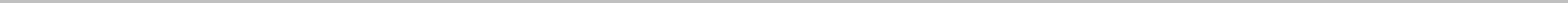<table cellpadding="0" cellspacing="0" style="border:1px solid silver; width:70em;">
<tr>
<td></td>
</tr>
<tr>
<td></td>
</tr>
<tr>
<td></td>
</tr>
<tr>
<td></td>
</tr>
<tr>
<td></td>
</tr>
<tr>
<td></td>
</tr>
<tr>
<td></td>
</tr>
<tr>
<td></td>
</tr>
<tr>
<td></td>
</tr>
<tr>
<td></td>
</tr>
<tr>
<td></td>
</tr>
</table>
